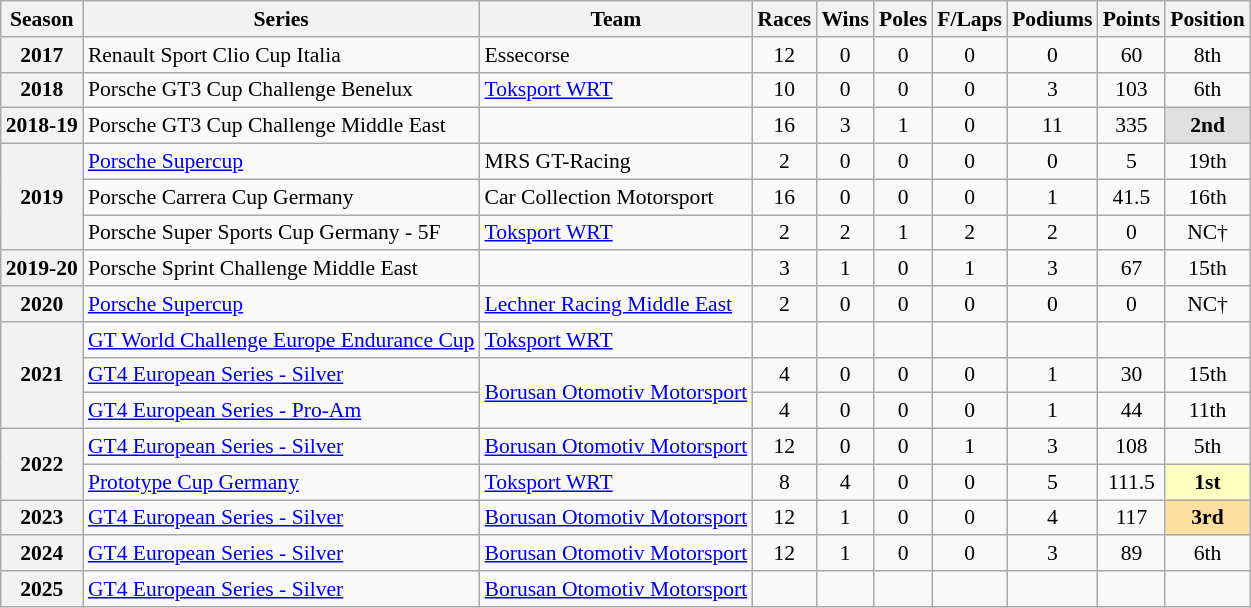<table class="wikitable" style="font-size: 90%; text-align:center">
<tr>
<th>Season</th>
<th>Series</th>
<th>Team</th>
<th>Races</th>
<th>Wins</th>
<th>Poles</th>
<th>F/Laps</th>
<th>Podiums</th>
<th>Points</th>
<th>Position</th>
</tr>
<tr>
<th>2017</th>
<td align=left>Renault Sport Clio Cup Italia</td>
<td align=left>Essecorse</td>
<td>12</td>
<td>0</td>
<td>0</td>
<td>0</td>
<td>0</td>
<td>60</td>
<td>8th</td>
</tr>
<tr>
<th>2018</th>
<td align=left>Porsche GT3 Cup Challenge Benelux</td>
<td align=left><a href='#'>Toksport WRT</a></td>
<td>10</td>
<td>0</td>
<td>0</td>
<td>0</td>
<td>3</td>
<td>103</td>
<td>6th</td>
</tr>
<tr>
<th>2018-19</th>
<td align=left>Porsche GT3 Cup Challenge Middle East</td>
<td></td>
<td>16</td>
<td>3</td>
<td>1</td>
<td>0</td>
<td>11</td>
<td>335</td>
<td style="background:#dfdfdf;"><strong>2nd</strong></td>
</tr>
<tr>
<th rowspan="3">2019</th>
<td align=left><a href='#'>Porsche Supercup</a></td>
<td align=left>MRS GT-Racing</td>
<td>2</td>
<td>0</td>
<td>0</td>
<td>0</td>
<td>0</td>
<td>5</td>
<td>19th</td>
</tr>
<tr>
<td align=left>Porsche Carrera Cup Germany</td>
<td align=left>Car Collection Motorsport</td>
<td>16</td>
<td>0</td>
<td>0</td>
<td>0</td>
<td>1</td>
<td>41.5</td>
<td>16th</td>
</tr>
<tr>
<td align=left>Porsche Super Sports Cup Germany - 5F</td>
<td align=left><a href='#'>Toksport WRT</a></td>
<td>2</td>
<td>2</td>
<td>1</td>
<td>2</td>
<td>2</td>
<td>0</td>
<td>NC†</td>
</tr>
<tr>
<th>2019-20</th>
<td align=left>Porsche Sprint Challenge Middle East</td>
<td></td>
<td>3</td>
<td>1</td>
<td>0</td>
<td>1</td>
<td>3</td>
<td>67</td>
<td>15th</td>
</tr>
<tr>
<th>2020</th>
<td align=left><a href='#'>Porsche Supercup</a></td>
<td align=left><a href='#'>Lechner Racing Middle East</a></td>
<td>2</td>
<td>0</td>
<td>0</td>
<td>0</td>
<td>0</td>
<td>0</td>
<td>NC†</td>
</tr>
<tr>
<th rowspan="3">2021</th>
<td align=left><a href='#'>GT World Challenge Europe Endurance Cup</a></td>
<td align=left><a href='#'>Toksport WRT</a></td>
<td></td>
<td></td>
<td></td>
<td></td>
<td></td>
<td></td>
<td></td>
</tr>
<tr>
<td align=left><a href='#'>GT4 European Series - Silver</a></td>
<td rowspan="2" align=left><a href='#'>Borusan Otomotiv Motorsport</a></td>
<td>4</td>
<td>0</td>
<td>0</td>
<td>0</td>
<td>1</td>
<td>30</td>
<td>15th</td>
</tr>
<tr>
<td align=left><a href='#'>GT4 European Series - Pro-Am</a></td>
<td>4</td>
<td>0</td>
<td>0</td>
<td>0</td>
<td>1</td>
<td>44</td>
<td>11th</td>
</tr>
<tr>
<th rowspan="2">2022</th>
<td align=left><a href='#'>GT4 European Series - Silver</a></td>
<td align=left><a href='#'>Borusan Otomotiv Motorsport</a></td>
<td>12</td>
<td>0</td>
<td>0</td>
<td>1</td>
<td>3</td>
<td>108</td>
<td>5th</td>
</tr>
<tr>
<td align=left><a href='#'>Prototype Cup Germany</a></td>
<td align=left><a href='#'>Toksport WRT</a></td>
<td>8</td>
<td>4</td>
<td>0</td>
<td>0</td>
<td>5</td>
<td>111.5</td>
<td style="background:#ffffbf;"><strong>1st</strong></td>
</tr>
<tr>
<th>2023</th>
<td align=left><a href='#'>GT4 European Series - Silver</a></td>
<td align=left><a href='#'>Borusan Otomotiv Motorsport</a></td>
<td>12</td>
<td>1</td>
<td>0</td>
<td>0</td>
<td>4</td>
<td>117</td>
<td style="background:#ffdf9f;"><strong>3rd</strong></td>
</tr>
<tr>
<th>2024</th>
<td align=left><a href='#'>GT4 European Series - Silver</a></td>
<td align=left><a href='#'>Borusan Otomotiv Motorsport</a></td>
<td>12</td>
<td>1</td>
<td>0</td>
<td>0</td>
<td>3</td>
<td>89</td>
<td>6th</td>
</tr>
<tr>
<th>2025</th>
<td align=left><a href='#'>GT4 European Series - Silver</a></td>
<td align=left><a href='#'>Borusan Otomotiv Motorsport</a></td>
<td></td>
<td></td>
<td></td>
<td></td>
<td></td>
<td></td>
<td></td>
</tr>
</table>
